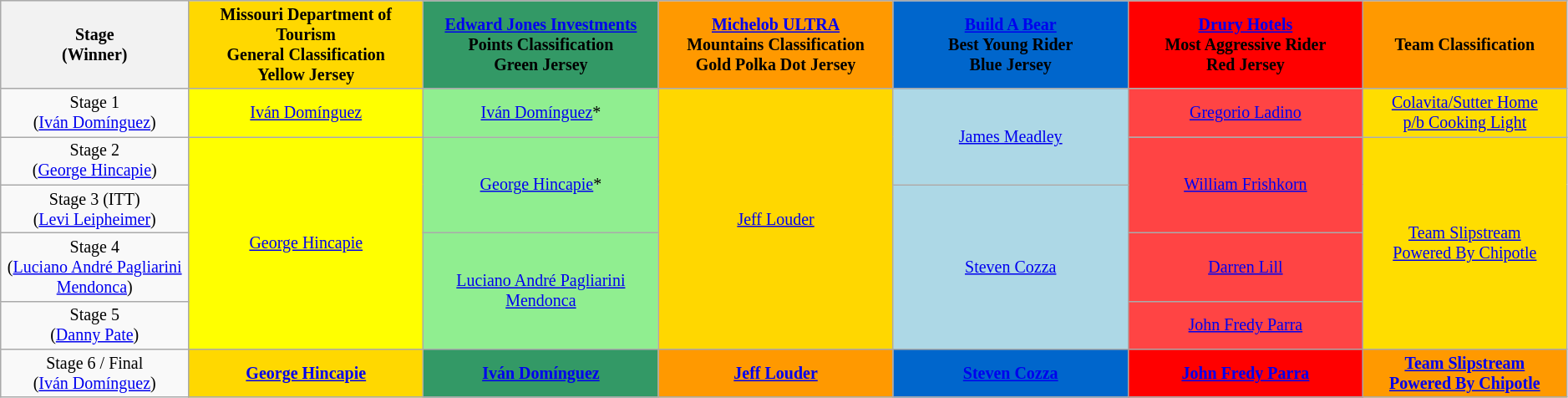<table class="wikitable" style="text-align: center; font-size:smaller;">
<tr style="background:#efefef;">
<th style="width:12%;">Stage<br>(Winner)</th>
<th style="background:#ffd800; width:15%;">Missouri Department of Tourism<br>General Classification<br>Yellow Jersey</th>
<th style="background:#396; width:15%;"><a href='#'>Edward Jones Investments</a><br>Points Classification<br>Green Jersey</th>
<th style="background:#f90; width:15%;"><a href='#'>Michelob ULTRA</a><br>Mountains Classification<br>Gold Polka Dot Jersey</th>
<th style="background:#06c; width:15%;"><a href='#'>Build A Bear</a><br>Best Young Rider<br>Blue Jersey</th>
<th style="background:red; width:15%;"><a href='#'>Drury Hotels</a><br>Most Aggressive Rider<br>Red Jersey</th>
<th style="background:#f90; width:15%;">Team Classification</th>
</tr>
<tr>
<td>Stage 1<br>(<a href='#'>Iván Domínguez</a>)</td>
<td style="background:yellow;"><a href='#'>Iván Domínguez</a></td>
<td style="background:lightgreen;"><a href='#'>Iván Domínguez</a>*</td>
<td style="background:gold" rowspan="5"><a href='#'>Jeff Louder</a></td>
<td style="background:lightblue;" rowspan="2"><a href='#'>James Meadley</a></td>
<td style="background:#f44;"><a href='#'>Gregorio Ladino</a></td>
<td style="background:#fd0;"><a href='#'>Colavita/Sutter Home<br>p/b Cooking Light</a></td>
</tr>
<tr>
<td>Stage 2<br>(<a href='#'>George Hincapie</a>)</td>
<td style="background:yellow;" rowspan="4"><a href='#'>George Hincapie</a></td>
<td style="background:lightgreen" rowspan="2"><a href='#'>George Hincapie</a>*</td>
<td style="background:#f44;" rowspan="2"><a href='#'>William Frishkorn</a></td>
<td style="background:#fd0;" rowspan="4"><a href='#'>Team Slipstream<br>Powered By Chipotle</a></td>
</tr>
<tr>
<td>Stage 3 (ITT)<br>(<a href='#'>Levi Leipheimer</a>)</td>
<td style="background:lightblue" rowspan="3"><a href='#'>Steven Cozza</a></td>
</tr>
<tr>
<td>Stage 4<br>(<a href='#'>Luciano André Pagliarini Mendonca</a>)</td>
<td style="background:lightgreen" rowspan="2"><a href='#'>Luciano André Pagliarini Mendonca</a></td>
<td style="background:#f44;"><a href='#'>Darren Lill</a></td>
</tr>
<tr>
<td>Stage 5<br>(<a href='#'>Danny Pate</a>)</td>
<td style="background:#f44;"><a href='#'>John Fredy Parra</a></td>
</tr>
<tr>
<td>Stage 6 / Final<br>(<a href='#'>Iván Domínguez</a>)</td>
<td style="background:#ffd800;"><strong><a href='#'>George Hincapie</a></strong></td>
<td style="background:#396;"><strong><a href='#'>Iván Domínguez</a></strong></td>
<td style="background:#f90;"><strong><a href='#'>Jeff Louder</a></strong></td>
<td style="background:#06c;"><strong><a href='#'>Steven Cozza</a></strong></td>
<td style="background:red;"><strong><a href='#'>John Fredy Parra</a></strong></td>
<td style="background:#f90;"><strong><a href='#'>Team Slipstream<br>Powered By Chipotle</a></strong></td>
</tr>
</table>
